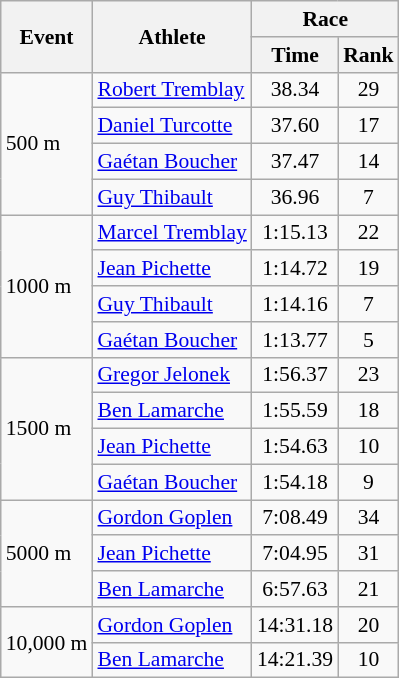<table class="wikitable" border="1" style="font-size:90%">
<tr>
<th rowspan=2>Event</th>
<th rowspan=2>Athlete</th>
<th colspan=2>Race</th>
</tr>
<tr>
<th>Time</th>
<th>Rank</th>
</tr>
<tr>
<td rowspan=4>500 m</td>
<td><a href='#'>Robert Tremblay</a></td>
<td align=center>38.34</td>
<td align=center>29</td>
</tr>
<tr>
<td><a href='#'>Daniel Turcotte</a></td>
<td align=center>37.60</td>
<td align=center>17</td>
</tr>
<tr>
<td><a href='#'>Gaétan Boucher</a></td>
<td align=center>37.47</td>
<td align=center>14</td>
</tr>
<tr>
<td><a href='#'>Guy Thibault</a></td>
<td align=center>36.96</td>
<td align=center>7</td>
</tr>
<tr>
<td rowspan=4>1000 m</td>
<td><a href='#'>Marcel Tremblay</a></td>
<td align=center>1:15.13</td>
<td align=center>22</td>
</tr>
<tr>
<td><a href='#'>Jean Pichette</a></td>
<td align=center>1:14.72</td>
<td align=center>19</td>
</tr>
<tr>
<td><a href='#'>Guy Thibault</a></td>
<td align=center>1:14.16</td>
<td align=center>7</td>
</tr>
<tr>
<td><a href='#'>Gaétan Boucher</a></td>
<td align=center>1:13.77</td>
<td align=center>5</td>
</tr>
<tr>
<td rowspan=4>1500 m</td>
<td><a href='#'>Gregor Jelonek</a></td>
<td align=center>1:56.37</td>
<td align=center>23</td>
</tr>
<tr>
<td><a href='#'>Ben Lamarche</a></td>
<td align=center>1:55.59</td>
<td align=center>18</td>
</tr>
<tr>
<td><a href='#'>Jean Pichette</a></td>
<td align=center>1:54.63</td>
<td align=center>10</td>
</tr>
<tr>
<td><a href='#'>Gaétan Boucher</a></td>
<td align=center>1:54.18</td>
<td align=center>9</td>
</tr>
<tr>
<td rowspan=3>5000 m</td>
<td><a href='#'>Gordon Goplen</a></td>
<td align=center>7:08.49</td>
<td align=center>34</td>
</tr>
<tr>
<td><a href='#'>Jean Pichette</a></td>
<td align=center>7:04.95</td>
<td align=center>31</td>
</tr>
<tr>
<td><a href='#'>Ben Lamarche</a></td>
<td align=center>6:57.63</td>
<td align=center>21</td>
</tr>
<tr>
<td rowspan=2>10,000 m</td>
<td><a href='#'>Gordon Goplen</a></td>
<td align=center>14:31.18</td>
<td align=center>20</td>
</tr>
<tr>
<td><a href='#'>Ben Lamarche</a></td>
<td align=center>14:21.39</td>
<td align=center>10</td>
</tr>
</table>
